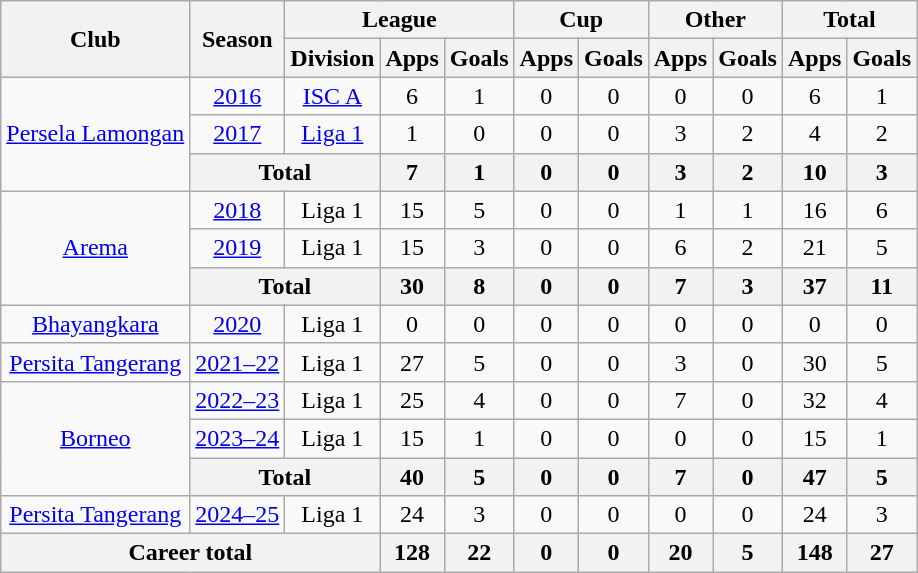<table class="wikitable" style="text-align: center">
<tr>
<th rowspan="2">Club</th>
<th rowspan="2">Season</th>
<th colspan="3">League</th>
<th colspan="2">Cup</th>
<th colspan="2">Other</th>
<th colspan="2">Total</th>
</tr>
<tr>
<th>Division</th>
<th>Apps</th>
<th>Goals</th>
<th>Apps</th>
<th>Goals</th>
<th>Apps</th>
<th>Goals</th>
<th>Apps</th>
<th>Goals</th>
</tr>
<tr>
<td rowspan="3"><a href='#'>Persela Lamongan</a></td>
<td><a href='#'>2016</a></td>
<td><a href='#'>ISC A</a></td>
<td>6</td>
<td>1</td>
<td>0</td>
<td>0</td>
<td>0</td>
<td>0</td>
<td>6</td>
<td>1</td>
</tr>
<tr>
<td><a href='#'>2017</a></td>
<td rowspan="1"><a href='#'>Liga 1</a></td>
<td>1</td>
<td>0</td>
<td>0</td>
<td>0</td>
<td>3</td>
<td>2</td>
<td>4</td>
<td>2</td>
</tr>
<tr>
<th colspan="2">Total</th>
<th>7</th>
<th>1</th>
<th>0</th>
<th>0</th>
<th>3</th>
<th>2</th>
<th>10</th>
<th>3</th>
</tr>
<tr>
<td rowspan="3"><a href='#'>Arema</a></td>
<td><a href='#'>2018</a></td>
<td rowspan="1">Liga 1</td>
<td>15</td>
<td>5</td>
<td>0</td>
<td>0</td>
<td>1</td>
<td>1</td>
<td>16</td>
<td>6</td>
</tr>
<tr>
<td><a href='#'>2019</a></td>
<td rowspan="1">Liga 1</td>
<td>15</td>
<td>3</td>
<td>0</td>
<td>0</td>
<td>6</td>
<td>2</td>
<td>21</td>
<td>5</td>
</tr>
<tr>
<th colspan="2">Total</th>
<th>30</th>
<th>8</th>
<th>0</th>
<th>0</th>
<th>7</th>
<th>3</th>
<th>37</th>
<th>11</th>
</tr>
<tr>
<td rowspan="1"><a href='#'>Bhayangkara</a></td>
<td><a href='#'>2020</a></td>
<td rowspan="1">Liga 1</td>
<td>0</td>
<td>0</td>
<td>0</td>
<td>0</td>
<td>0</td>
<td>0</td>
<td>0</td>
<td>0</td>
</tr>
<tr>
<td rowspan="1"><a href='#'>Persita Tangerang</a></td>
<td><a href='#'>2021–22</a></td>
<td rowspan="1">Liga 1</td>
<td>27</td>
<td>5</td>
<td>0</td>
<td>0</td>
<td>3</td>
<td>0</td>
<td>30</td>
<td>5</td>
</tr>
<tr>
<td rowspan="3"><a href='#'>Borneo</a></td>
<td><a href='#'>2022–23</a></td>
<td rowspan="1">Liga 1</td>
<td>25</td>
<td>4</td>
<td>0</td>
<td>0</td>
<td>7</td>
<td>0</td>
<td>32</td>
<td>4</td>
</tr>
<tr>
<td><a href='#'>2023–24</a></td>
<td rowspan="1">Liga 1</td>
<td>15</td>
<td>1</td>
<td>0</td>
<td>0</td>
<td>0</td>
<td>0</td>
<td>15</td>
<td>1</td>
</tr>
<tr>
<th colspan="2">Total</th>
<th>40</th>
<th>5</th>
<th>0</th>
<th>0</th>
<th>7</th>
<th>0</th>
<th>47</th>
<th>5</th>
</tr>
<tr>
<td rowspan="1"><a href='#'>Persita Tangerang</a></td>
<td><a href='#'>2024–25</a></td>
<td rowspan="1">Liga 1</td>
<td>24</td>
<td>3</td>
<td>0</td>
<td>0</td>
<td>0</td>
<td>0</td>
<td>24</td>
<td>3</td>
</tr>
<tr>
<th colspan=3>Career total</th>
<th>128</th>
<th>22</th>
<th>0</th>
<th>0</th>
<th>20</th>
<th>5</th>
<th>148</th>
<th>27</th>
</tr>
</table>
